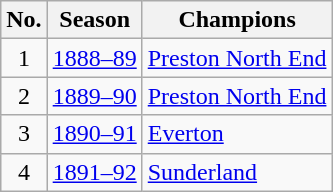<table class="wikitable">
<tr>
<th>No.</th>
<th>Season</th>
<th>Champions</th>
</tr>
<tr>
<td align=center>1</td>
<td><a href='#'>1888–89</a></td>
<td><a href='#'>Preston North End</a></td>
</tr>
<tr>
<td align=center>2</td>
<td><a href='#'>1889–90</a></td>
<td><a href='#'>Preston North End</a></td>
</tr>
<tr>
<td align=center>3</td>
<td><a href='#'>1890–91</a></td>
<td><a href='#'>Everton</a></td>
</tr>
<tr>
<td align=center>4</td>
<td><a href='#'>1891–92</a></td>
<td><a href='#'>Sunderland</a></td>
</tr>
</table>
